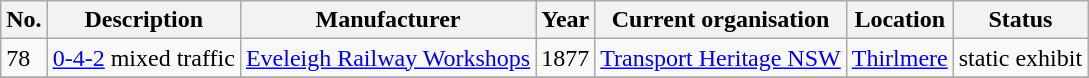<table class="wikitable">
<tr>
<th>No.</th>
<th>Description</th>
<th>Manufacturer</th>
<th>Year</th>
<th>Current organisation</th>
<th>Location</th>
<th>Status</th>
</tr>
<tr>
<td>78 </td>
<td><a href='#'>0-4-2</a> mixed traffic</td>
<td><a href='#'>Eveleigh Railway Workshops</a></td>
<td>1877</td>
<td><a href='#'>Transport Heritage NSW</a></td>
<td><a href='#'>Thirlmere</a></td>
<td>static exhibit</td>
</tr>
<tr>
</tr>
</table>
